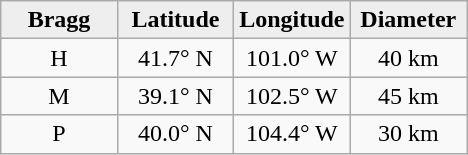<table class="wikitable">
<tr>
<th width="25%" style="background:#eeeeee;">Bragg</th>
<th width="25%" style="background:#eeeeee;">Latitude</th>
<th width="25%" style="background:#eeeeee;">Longitude</th>
<th width="25%" style="background:#eeeeee;">Diameter</th>
</tr>
<tr>
<td align="center">H</td>
<td align="center">41.7° N</td>
<td align="center">101.0° W</td>
<td align="center">40 km</td>
</tr>
<tr>
<td align="center">M</td>
<td align="center">39.1° N</td>
<td align="center">102.5° W</td>
<td align="center">45 km</td>
</tr>
<tr>
<td align="center">P</td>
<td align="center">40.0° N</td>
<td align="center">104.4° W</td>
<td align="center">30 km</td>
</tr>
</table>
